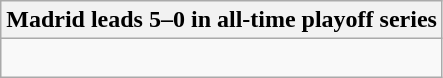<table class="wikitable collapsible collapsed">
<tr>
<th>Madrid leads 5–0 in all-time playoff series</th>
</tr>
<tr>
<td><br>



</td>
</tr>
</table>
